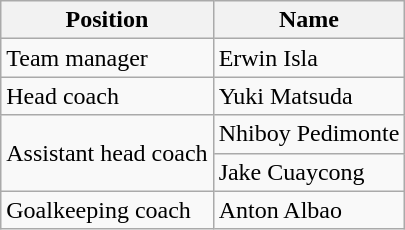<table class="wikitable">
<tr>
<th>Position</th>
<th>Name</th>
</tr>
<tr>
<td>Team manager</td>
<td> Erwin Isla</td>
</tr>
<tr>
<td>Head coach</td>
<td> Yuki Matsuda</td>
</tr>
<tr>
<td rowspan="2">Assistant head coach</td>
<td> Nhiboy Pedimonte</td>
</tr>
<tr>
<td> Jake Cuaycong</td>
</tr>
<tr>
<td>Goalkeeping coach</td>
<td> Anton Albao</td>
</tr>
</table>
